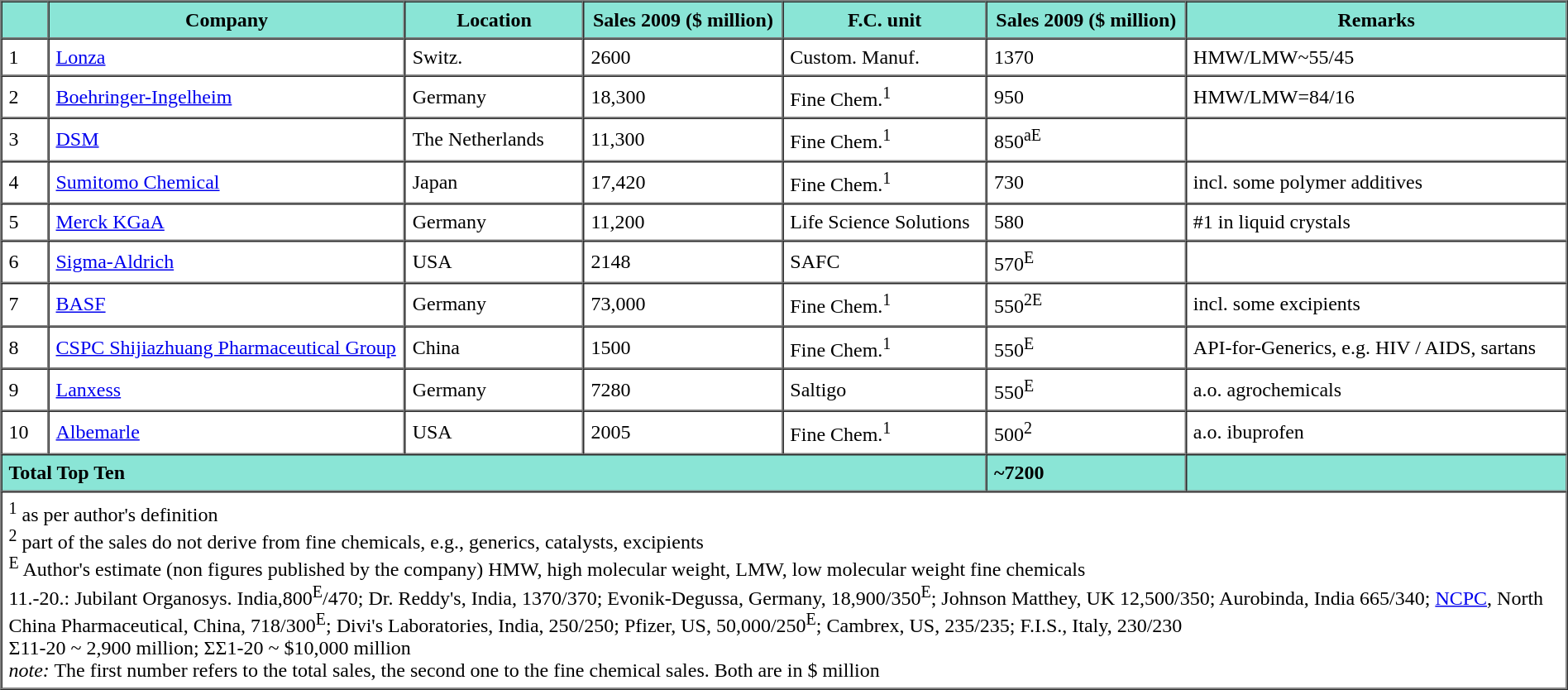<table " border="1" cellpadding="5" cellspacing="0" align="center">
<tr>
<th style="background: #8AE5D6;"></th>
<th style="background: #8AE5D6;">Company</th>
<th style="background: #8AE5D6;">Location</th>
<th style="background: #8AE5D6;">Sales 2009 ($ million)</th>
<th style="background: #8AE5D6;">F.C. unit</th>
<th style="background: #8AE5D6;">Sales 2009 ($ million)</th>
<th style="background: #8AE5D6;">Remarks</th>
</tr>
<tr>
<td>1</td>
<td><a href='#'>Lonza</a></td>
<td>Switz.</td>
<td>2600</td>
<td>Custom. Manuf.</td>
<td>1370</td>
<td>HMW/LMW~55/45</td>
</tr>
<tr>
<td>2</td>
<td><a href='#'>Boehringer-Ingelheim</a></td>
<td>Germany</td>
<td>18,300</td>
<td>Fine Chem.<sup>1</sup></td>
<td>950</td>
<td>HMW/LMW=84/16</td>
</tr>
<tr>
<td>3</td>
<td><a href='#'>DSM</a></td>
<td>The Netherlands</td>
<td>11,300</td>
<td>Fine Chem.<sup>1</sup></td>
<td>850<sup>aE</sup></td>
<td></td>
</tr>
<tr>
<td>4</td>
<td><a href='#'>Sumitomo Chemical</a></td>
<td>Japan</td>
<td>17,420</td>
<td>Fine Chem.<sup>1</sup></td>
<td>730</td>
<td>incl. some polymer additives</td>
</tr>
<tr>
<td>5</td>
<td><a href='#'>Merck KGaA</a></td>
<td>Germany</td>
<td>11,200</td>
<td>Life Science Solutions</td>
<td>580</td>
<td>#1 in liquid crystals</td>
</tr>
<tr>
<td>6</td>
<td><a href='#'>Sigma-Aldrich</a></td>
<td>USA</td>
<td>2148</td>
<td>SAFC</td>
<td>570<sup>E</sup></td>
<td></td>
</tr>
<tr>
<td>7</td>
<td><a href='#'>BASF</a></td>
<td>Germany</td>
<td>73,000</td>
<td>Fine Chem.<sup>1</sup></td>
<td>550<sup>2E</sup></td>
<td>incl. some excipients</td>
</tr>
<tr>
<td>8</td>
<td><a href='#'>CSPC Shijiazhuang Pharmaceutical Group</a></td>
<td>China</td>
<td>1500</td>
<td>Fine Chem.<sup>1</sup></td>
<td>550<sup>E</sup></td>
<td>API-for-Generics, e.g. HIV / AIDS, sartans</td>
</tr>
<tr>
<td>9</td>
<td><a href='#'>Lanxess</a></td>
<td>Germany</td>
<td>7280</td>
<td>Saltigo</td>
<td>550<sup>E</sup></td>
<td>a.o. agrochemicals</td>
</tr>
<tr>
<td>10</td>
<td><a href='#'>Albemarle</a></td>
<td>USA</td>
<td>2005</td>
<td>Fine Chem.<sup>1</sup></td>
<td>500<sup>2</sup></td>
<td>a.o. ibuprofen</td>
</tr>
<tr>
<td colspan="5" style="background: #8AE5D6;"><strong>Total Top Ten</strong></td>
<td style="background: #8AE5D6;"><strong>~7200</strong></td>
<td style="background: #8AE5D6;"></td>
</tr>
<tr>
<td colspan="7"><sup>1</sup> as per author's definition<br><sup>2</sup> part of the sales do not derive from fine chemicals, e.g., generics, catalysts, excipients<br><sup>E</sup> Author's estimate (non figures published by the company)
HMW, high molecular weight, LMW, low molecular weight fine chemicals<br>11.-20.: Jubilant Organosys. India,800<sup>E</sup>/470; Dr. Reddy's, India, 1370/370; Evonik-Degussa, Germany, 18,900/350<sup>E</sup>; Johnson Matthey, UK 12,500/350; Aurobinda, India 665/340; <a href='#'>NCPC</a>, North China Pharmaceutical, China, 718/300<sup>E</sup>; Divi's Laboratories, India, 250/250;  Pfizer, US, 50,000/250<sup>E</sup>; Cambrex, US, 235/235; F.I.S., Italy, 230/230<br>Σ11-20 ~ 2,900 million; ΣΣ1-20 ~ $10,000 million<br><em>note:</em> The first number refers to the total sales, the second one to the fine chemical sales. Both are in $ million</td>
</tr>
</table>
